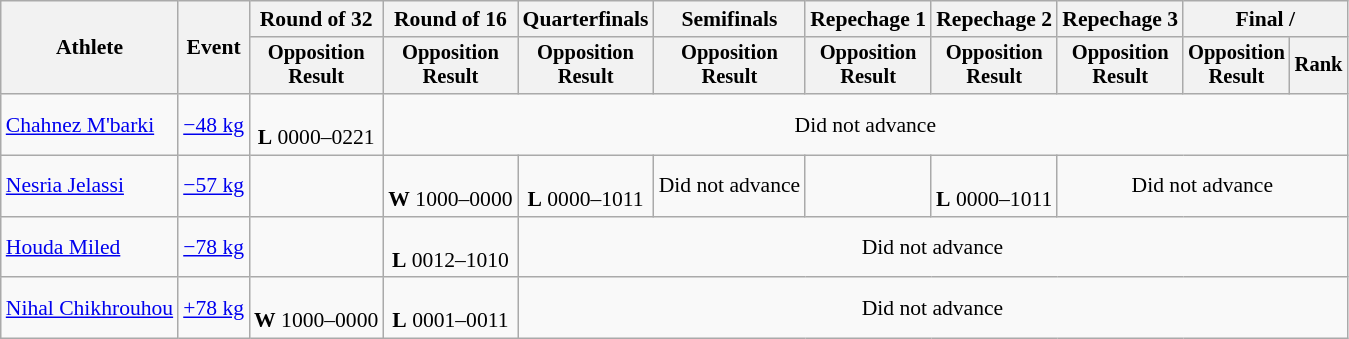<table class="wikitable" style="font-size:90%">
<tr>
<th rowspan="2">Athlete</th>
<th rowspan="2">Event</th>
<th>Round of 32</th>
<th>Round of 16</th>
<th>Quarterfinals</th>
<th>Semifinals</th>
<th>Repechage 1</th>
<th>Repechage 2</th>
<th>Repechage 3</th>
<th colspan=2>Final / </th>
</tr>
<tr style="font-size:95%">
<th>Opposition<br>Result</th>
<th>Opposition<br>Result</th>
<th>Opposition<br>Result</th>
<th>Opposition<br>Result</th>
<th>Opposition<br>Result</th>
<th>Opposition<br>Result</th>
<th>Opposition<br>Result</th>
<th>Opposition<br>Result</th>
<th>Rank</th>
</tr>
<tr align=center>
<td align=left><a href='#'>Chahnez M'barki</a></td>
<td align=left><a href='#'>−48 kg</a></td>
<td><br><strong>L</strong> 0000–0221</td>
<td colspan=8>Did not advance</td>
</tr>
<tr align=center>
<td align=left><a href='#'>Nesria Jelassi</a></td>
<td align=left><a href='#'>−57 kg</a></td>
<td></td>
<td><br><strong>W</strong> 1000–0000</td>
<td><br><strong>L</strong> 0000–1011</td>
<td>Did not advance</td>
<td></td>
<td><br><strong>L</strong> 0000–1011</td>
<td colspan=3>Did not advance</td>
</tr>
<tr align=center>
<td align=left><a href='#'>Houda Miled</a></td>
<td align=left><a href='#'>−78 kg</a></td>
<td></td>
<td><br><strong>L</strong> 0012–1010</td>
<td colspan=7>Did not advance</td>
</tr>
<tr align=center>
<td align=left><a href='#'>Nihal Chikhrouhou</a></td>
<td align=left><a href='#'>+78 kg</a></td>
<td><br><strong>W</strong> 1000–0000</td>
<td><br><strong>L</strong> 0001–0011</td>
<td colspan=7>Did not advance</td>
</tr>
</table>
